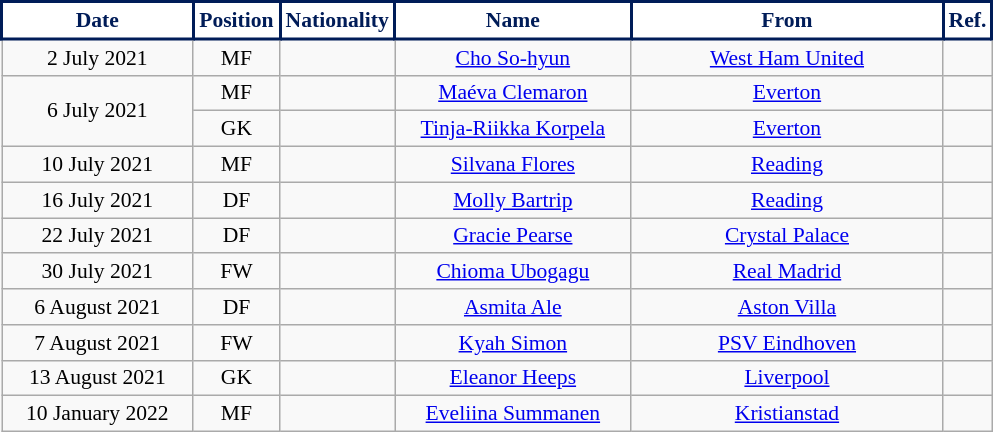<table class="wikitable" style="text-align:center; font-size:90%; ">
<tr>
<th style="background:#fff;color:#001C58;border:2px solid #001C58; width:120px;">Date</th>
<th style="background:#fff;color:#001C58;border:2px solid #001C58; width:50px;">Position</th>
<th style="background:#fff;color:#001C58;border:2px solid #001C58; width:50px;">Nationality</th>
<th style="background:#fff;color:#001C58;border:2px solid #001C58; width:150px;">Name</th>
<th style="background:#fff;color:#001C58;border:2px solid #001C58; width:200px;">From</th>
<th style="background:#fff;color:#001C58;border:2px solid #001C58; width:25px;">Ref.</th>
</tr>
<tr>
<td>2 July 2021</td>
<td>MF</td>
<td></td>
<td><a href='#'>Cho So-hyun</a></td>
<td> <a href='#'>West Ham United</a></td>
<td></td>
</tr>
<tr>
<td rowspan="2">6 July 2021</td>
<td>MF</td>
<td></td>
<td><a href='#'>Maéva Clemaron</a></td>
<td> <a href='#'>Everton</a></td>
<td></td>
</tr>
<tr>
<td>GK</td>
<td></td>
<td><a href='#'>Tinja-Riikka Korpela</a></td>
<td> <a href='#'>Everton</a></td>
<td></td>
</tr>
<tr>
<td>10 July 2021</td>
<td>MF</td>
<td></td>
<td><a href='#'>Silvana Flores</a></td>
<td> <a href='#'>Reading</a></td>
<td></td>
</tr>
<tr>
<td>16 July 2021</td>
<td>DF</td>
<td></td>
<td><a href='#'>Molly Bartrip</a></td>
<td> <a href='#'>Reading</a></td>
<td></td>
</tr>
<tr>
<td>22 July 2021</td>
<td>DF</td>
<td></td>
<td><a href='#'>Gracie Pearse</a></td>
<td> <a href='#'>Crystal Palace</a></td>
<td></td>
</tr>
<tr>
<td>30 July 2021</td>
<td>FW</td>
<td></td>
<td><a href='#'>Chioma Ubogagu</a></td>
<td> <a href='#'>Real Madrid</a></td>
<td></td>
</tr>
<tr>
<td>6 August 2021</td>
<td>DF</td>
<td></td>
<td><a href='#'>Asmita Ale</a></td>
<td> <a href='#'>Aston Villa</a></td>
<td></td>
</tr>
<tr>
<td>7 August 2021</td>
<td>FW</td>
<td></td>
<td><a href='#'>Kyah Simon</a></td>
<td> <a href='#'>PSV Eindhoven</a></td>
<td></td>
</tr>
<tr>
<td>13 August 2021</td>
<td>GK</td>
<td></td>
<td><a href='#'>Eleanor Heeps</a></td>
<td> <a href='#'>Liverpool</a></td>
<td></td>
</tr>
<tr>
<td>10 January 2022</td>
<td>MF</td>
<td></td>
<td><a href='#'>Eveliina Summanen</a></td>
<td> <a href='#'>Kristianstad</a></td>
<td></td>
</tr>
</table>
